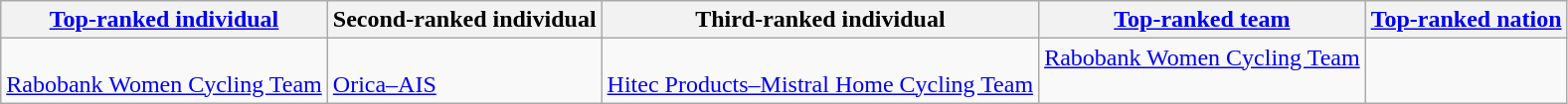<table class="wikitable">
<tr>
<th><a href='#'>Top-ranked individual</a></th>
<th>Second-ranked individual</th>
<th>Third-ranked individual</th>
<th><a href='#'>Top-ranked team</a></th>
<th><a href='#'>Top-ranked nation</a></th>
</tr>
<tr valign="top">
<td align=left><br><span><a href='#'>Rabobank Women Cycling Team</a></span></td>
<td align=left><br><span><a href='#'>Orica–AIS</a></span></td>
<td align=left><br><span><a href='#'>Hitec Products–Mistral Home Cycling Team</a></span></td>
<td><a href='#'>Rabobank Women Cycling Team</a></td>
<td></td>
</tr>
</table>
